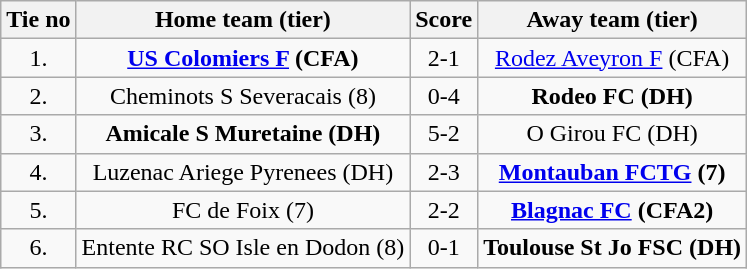<table class="wikitable" style="text-align: center">
<tr>
<th>Tie no</th>
<th>Home team (tier)</th>
<th>Score</th>
<th>Away team (tier)</th>
</tr>
<tr>
<td>1.</td>
<td><strong><a href='#'>US Colomiers F</a> (CFA)</strong></td>
<td>2-1 </td>
<td><a href='#'>Rodez Aveyron F</a> (CFA)</td>
</tr>
<tr>
<td>2.</td>
<td>Cheminots S Severacais (8)</td>
<td>0-4</td>
<td><strong>Rodeo FC (DH)</strong></td>
</tr>
<tr>
<td>3.</td>
<td><strong>Amicale S Muretaine (DH)</strong></td>
<td>5-2 </td>
<td>O Girou FC (DH)</td>
</tr>
<tr>
<td>4.</td>
<td>Luzenac Ariege Pyrenees (DH)</td>
<td>2-3 </td>
<td><strong><a href='#'>Montauban FCTG</a> (7)</strong></td>
</tr>
<tr>
<td>5.</td>
<td>FC de Foix (7)</td>
<td>2-2 </td>
<td><strong><a href='#'>Blagnac FC</a> (CFA2)</strong></td>
</tr>
<tr>
<td>6.</td>
<td>Entente RC SO Isle en Dodon (8)</td>
<td>0-1</td>
<td><strong>Toulouse St Jo FSC (DH)</strong></td>
</tr>
</table>
